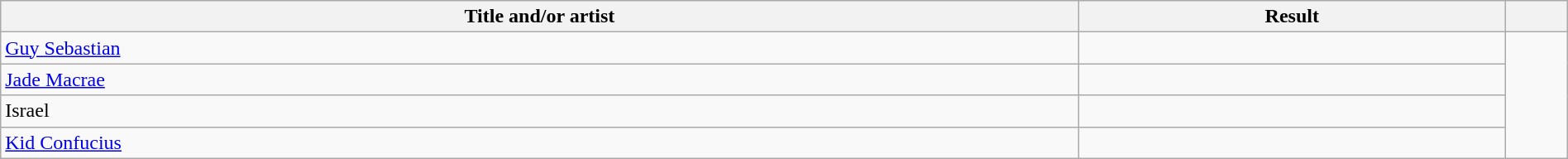<table class="wikitable" width="100%">
<tr>
<th scope="col">Title and/or artist</th>
<th scope="col">Result</th>
<th scope="col"></th>
</tr>
<tr>
<td><a href='#'>Guy Sebastian</a></td>
<td></td>
<td rowspan="4"></td>
</tr>
<tr>
<td><a href='#'>Jade Macrae</a></td>
<td></td>
</tr>
<tr>
<td>Israel</td>
<td></td>
</tr>
<tr>
<td><a href='#'>Kid Confucius</a></td>
<td></td>
</tr>
</table>
